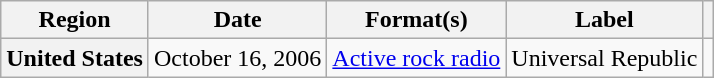<table class="wikitable plainrowheaders">
<tr>
<th scope="col">Region</th>
<th scope="col">Date</th>
<th scope="col">Format(s)</th>
<th scope="col">Label</th>
<th scope="col"></th>
</tr>
<tr>
<th scope="row" rowspan="2">United States</th>
<td>October 16, 2006</td>
<td><a href='#'>Active rock radio</a></td>
<td>Universal Republic</td>
<td></td>
</tr>
</table>
